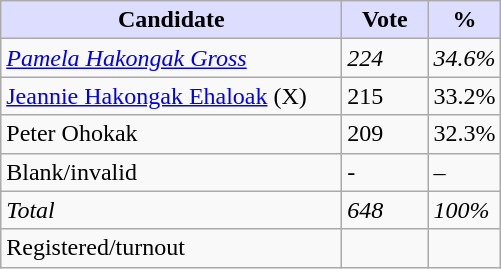<table class="wikitable">
<tr>
<th style="background:#ddf; width:220px;">Candidate</th>
<th style="background:#ddf; width:50px;">Vote</th>
<th style="background:#ddf; width:30px;">%</th>
</tr>
<tr>
<td><em><a href='#'>Pamela Hakongak Gross</a></em></td>
<td><em>224</em></td>
<td><em>34.6%</em></td>
</tr>
<tr>
<td><a href='#'>Jeannie Hakongak Ehaloak</a> (X)</td>
<td>215</td>
<td>33.2%</td>
</tr>
<tr>
<td>Peter Ohokak</td>
<td>209</td>
<td>32.3%</td>
</tr>
<tr>
<td>Blank/invalid</td>
<td>-</td>
<td>–</td>
</tr>
<tr>
<td><em>Total</em></td>
<td><em>648</em></td>
<td><em>100%</em></td>
</tr>
<tr>
<td>Registered/turnout</td>
<td></td>
<td></td>
</tr>
</table>
